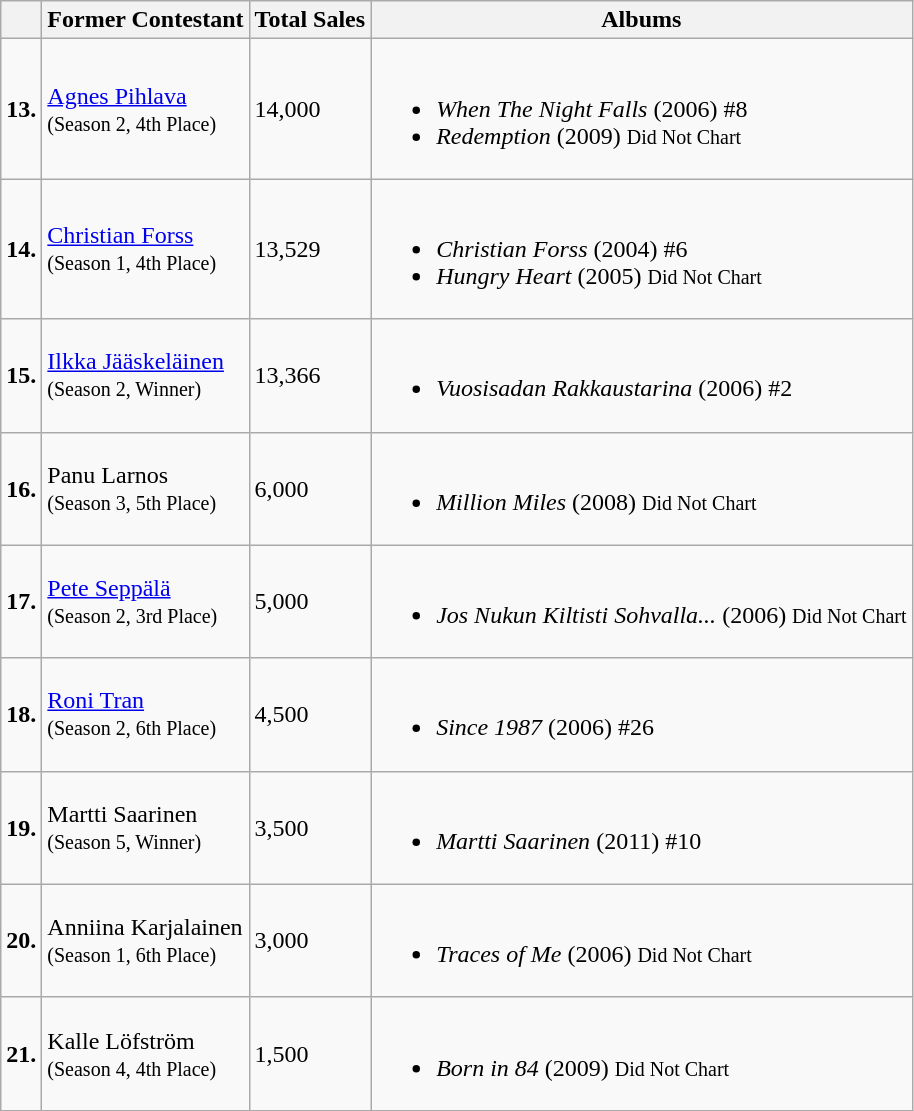<table class="wikitable">
<tr>
<th></th>
<th>Former Contestant</th>
<th>Total Sales</th>
<th>Albums</th>
</tr>
<tr>
<td><strong>13.</strong></td>
<td><a href='#'>Agnes Pihlava</a> <small><br>(Season 2, 4th Place)</small></td>
<td>14,000</td>
<td><br><ul><li><em>When The Night Falls</em> (2006) #8</li><li><em>Redemption</em> (2009) <small>Did Not Chart</small></li></ul></td>
</tr>
<tr>
<td><strong>14.</strong></td>
<td><a href='#'>Christian Forss</a> <small><br>(Season 1, 4th Place)</small></td>
<td>13,529</td>
<td><br><ul><li><em>Christian Forss</em> (2004) #6</li><li><em>Hungry Heart</em> (2005) <small>Did Not Chart</small></li></ul></td>
</tr>
<tr>
<td><strong>15.</strong></td>
<td><a href='#'>Ilkka Jääskeläinen</a> <small><br>(Season 2, Winner)</small></td>
<td>13,366</td>
<td><br><ul><li><em>Vuosisadan Rakkaustarina</em> (2006) #2</li></ul></td>
</tr>
<tr>
<td><strong>16.</strong></td>
<td>Panu Larnos <br><small>(Season 3, 5th Place)</small></td>
<td>6,000</td>
<td><br><ul><li><em>Million Miles</em> (2008) <small>Did Not Chart</small></li></ul></td>
</tr>
<tr>
<td><strong>17.</strong></td>
<td><a href='#'>Pete Seppälä</a> <br><small>(Season 2, 3rd Place)</small></td>
<td>5,000</td>
<td><br><ul><li><em>Jos Nukun Kiltisti Sohvalla...</em> (2006) <small>Did Not Chart</small></li></ul></td>
</tr>
<tr>
<td><strong>18.</strong></td>
<td><a href='#'>Roni Tran</a> <br><small>(Season 2, 6th Place)</small></td>
<td>4,500</td>
<td><br><ul><li><em>Since 1987</em> (2006) #26</li></ul></td>
</tr>
<tr>
<td><strong>19.</strong></td>
<td>Martti Saarinen <br><small>(Season 5, Winner)</small></td>
<td>3,500</td>
<td><br><ul><li><em>Martti Saarinen</em> (2011) #10</li></ul></td>
</tr>
<tr>
<td><strong>20.</strong></td>
<td>Anniina Karjalainen <br><small>(Season 1, 6th Place)</small></td>
<td>3,000</td>
<td><br><ul><li><em>Traces of Me</em> (2006) <small>Did Not Chart</small></li></ul></td>
</tr>
<tr>
<td><strong>21.</strong></td>
<td>Kalle Löfström <br><small>(Season 4, 4th Place)</small></td>
<td>1,500</td>
<td><br><ul><li><em>Born in 84</em> (2009) <small>Did Not Chart</small></li></ul></td>
</tr>
</table>
